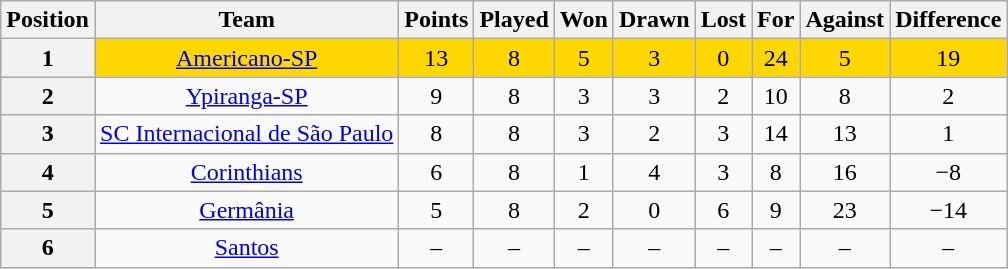<table class="wikitable" style="text-align:center">
<tr>
<th>Position</th>
<th>Team</th>
<th>Points</th>
<th>Played</th>
<th>Won</th>
<th>Drawn</th>
<th>Lost</th>
<th>For</th>
<th>Against</th>
<th>Difference</th>
</tr>
<tr style="background: gold;">
<th>1</th>
<td><a href='#'>Americano-SP</a></td>
<td>13</td>
<td>8</td>
<td>5</td>
<td>3</td>
<td>0</td>
<td>24</td>
<td>5</td>
<td>19</td>
</tr>
<tr>
<th>2</th>
<td><a href='#'>Ypiranga-SP</a></td>
<td>9</td>
<td>8</td>
<td>3</td>
<td>3</td>
<td>2</td>
<td>10</td>
<td>8</td>
<td>2</td>
</tr>
<tr>
<th>3</th>
<td><a href='#'>SC Internacional de São Paulo</a></td>
<td>8</td>
<td>8</td>
<td>3</td>
<td>2</td>
<td>3</td>
<td>14</td>
<td>13</td>
<td>1</td>
</tr>
<tr>
<th>4</th>
<td><a href='#'>Corinthians</a></td>
<td>6</td>
<td>8</td>
<td>1</td>
<td>4</td>
<td>3</td>
<td>8</td>
<td>16</td>
<td>−8</td>
</tr>
<tr>
<th>5</th>
<td><a href='#'>Germânia</a></td>
<td>5</td>
<td>8</td>
<td>2</td>
<td>0</td>
<td>6</td>
<td>9</td>
<td>23</td>
<td>−14</td>
</tr>
<tr>
<th>6</th>
<td><a href='#'>Santos</a></td>
<td>–</td>
<td>–</td>
<td>–</td>
<td>–</td>
<td>–</td>
<td>–</td>
<td>–</td>
<td>–</td>
</tr>
</table>
